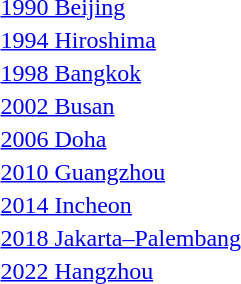<table>
<tr>
<td><a href='#'>1990 Beijing</a></td>
<td></td>
<td></td>
<td></td>
</tr>
<tr>
<td rowspan=2><a href='#'>1994 Hiroshima</a></td>
<td rowspan=2></td>
<td rowspan=2></td>
<td></td>
</tr>
<tr>
<td></td>
</tr>
<tr>
<td><a href='#'>1998 Bangkok</a></td>
<td></td>
<td></td>
<td></td>
</tr>
<tr>
<td><a href='#'>2002 Busan</a></td>
<td></td>
<td></td>
<td></td>
</tr>
<tr>
<td><a href='#'>2006 Doha</a></td>
<td></td>
<td></td>
<td></td>
</tr>
<tr>
<td><a href='#'>2010 Guangzhou</a></td>
<td></td>
<td></td>
<td></td>
</tr>
<tr>
<td><a href='#'>2014 Incheon</a></td>
<td></td>
<td></td>
<td></td>
</tr>
<tr>
<td><a href='#'>2018 Jakarta–Palembang</a></td>
<td></td>
<td></td>
<td></td>
</tr>
<tr>
<td><a href='#'>2022 Hangzhou</a></td>
<td></td>
<td></td>
<td></td>
</tr>
</table>
